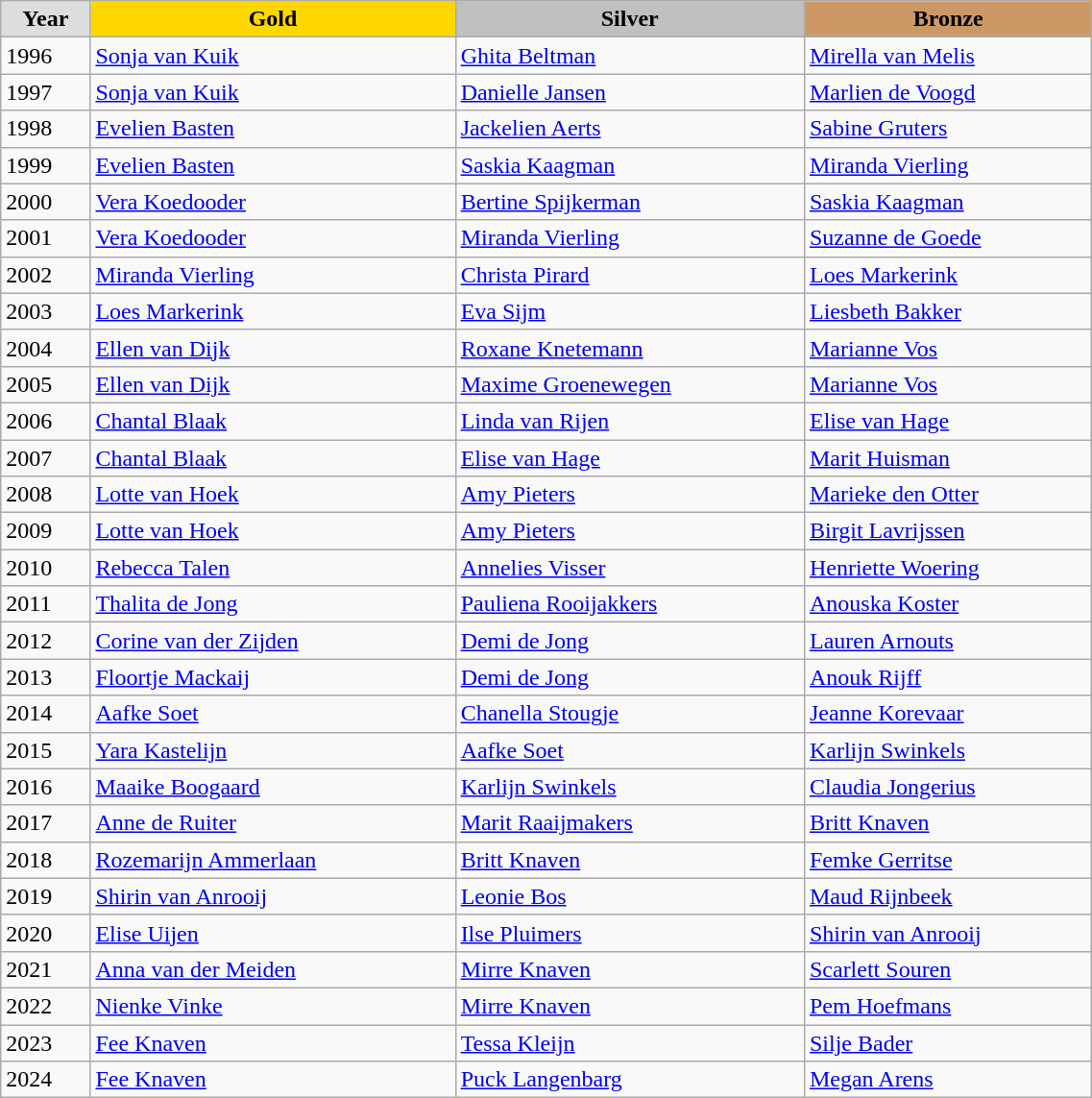<table class="wikitable" style="width: 60%; text-align:left;">
<tr>
<td style="background:#DDDDDD; font-weight:bold; text-align:center;">Year</td>
<td style="background:gold; font-weight:bold; text-align:center;">Gold</td>
<td style="background:silver; font-weight:bold; text-align:center;">Silver</td>
<td style="background:#cc9966; font-weight:bold; text-align:center;">Bronze</td>
</tr>
<tr>
<td>1996</td>
<td><a href='#'>Sonja van Kuik</a></td>
<td><a href='#'>Ghita Beltman</a></td>
<td><a href='#'>Mirella van Melis</a></td>
</tr>
<tr>
<td>1997</td>
<td><a href='#'>Sonja van Kuik</a></td>
<td><a href='#'>Danielle Jansen</a></td>
<td><a href='#'>Marlien de Voogd</a></td>
</tr>
<tr>
<td>1998</td>
<td><a href='#'>Evelien Basten</a></td>
<td><a href='#'>Jackelien Aerts</a></td>
<td><a href='#'>Sabine Gruters</a></td>
</tr>
<tr>
<td>1999</td>
<td><a href='#'>Evelien Basten</a></td>
<td><a href='#'>Saskia Kaagman</a></td>
<td><a href='#'>Miranda Vierling</a></td>
</tr>
<tr>
<td>2000</td>
<td><a href='#'>Vera Koedooder</a></td>
<td><a href='#'>Bertine Spijkerman</a></td>
<td><a href='#'>Saskia Kaagman</a></td>
</tr>
<tr>
<td>2001</td>
<td><a href='#'>Vera Koedooder</a></td>
<td><a href='#'>Miranda Vierling</a></td>
<td><a href='#'>Suzanne de Goede</a></td>
</tr>
<tr>
<td>2002</td>
<td><a href='#'>Miranda Vierling</a></td>
<td><a href='#'>Christa Pirard</a></td>
<td><a href='#'>Loes Markerink</a></td>
</tr>
<tr>
<td>2003</td>
<td><a href='#'>Loes Markerink</a></td>
<td><a href='#'>Eva Sijm</a></td>
<td><a href='#'>Liesbeth Bakker</a></td>
</tr>
<tr>
<td>2004</td>
<td><a href='#'>Ellen van Dijk</a></td>
<td><a href='#'>Roxane Knetemann</a></td>
<td><a href='#'>Marianne Vos</a></td>
</tr>
<tr>
<td>2005</td>
<td><a href='#'>Ellen van Dijk</a></td>
<td><a href='#'>Maxime Groenewegen</a></td>
<td><a href='#'>Marianne Vos</a></td>
</tr>
<tr>
<td>2006</td>
<td><a href='#'>Chantal Blaak</a></td>
<td><a href='#'>Linda van Rijen</a></td>
<td><a href='#'>Elise van Hage</a></td>
</tr>
<tr>
<td>2007</td>
<td><a href='#'>Chantal Blaak</a></td>
<td><a href='#'>Elise van Hage</a></td>
<td><a href='#'>Marit Huisman</a></td>
</tr>
<tr>
<td>2008</td>
<td><a href='#'>Lotte van Hoek</a></td>
<td><a href='#'>Amy Pieters</a></td>
<td><a href='#'>Marieke den Otter</a></td>
</tr>
<tr>
<td>2009</td>
<td><a href='#'>Lotte van Hoek</a></td>
<td><a href='#'>Amy Pieters</a></td>
<td><a href='#'>Birgit Lavrijssen</a></td>
</tr>
<tr>
<td>2010</td>
<td><a href='#'>Rebecca Talen</a></td>
<td><a href='#'>Annelies Visser</a></td>
<td><a href='#'>Henriette Woering</a></td>
</tr>
<tr>
<td>2011</td>
<td><a href='#'>Thalita de Jong</a></td>
<td><a href='#'>Pauliena Rooijakkers</a></td>
<td><a href='#'>Anouska Koster</a></td>
</tr>
<tr>
<td>2012</td>
<td><a href='#'>Corine van der Zijden</a></td>
<td><a href='#'>Demi de Jong</a></td>
<td><a href='#'>Lauren Arnouts</a></td>
</tr>
<tr>
<td>2013</td>
<td><a href='#'>Floortje Mackaij</a></td>
<td><a href='#'>Demi de Jong</a></td>
<td><a href='#'>Anouk Rijff</a></td>
</tr>
<tr>
<td>2014</td>
<td><a href='#'>Aafke Soet</a></td>
<td><a href='#'>Chanella Stougje</a></td>
<td><a href='#'>Jeanne Korevaar</a></td>
</tr>
<tr>
<td>2015</td>
<td><a href='#'>Yara Kastelijn</a></td>
<td><a href='#'>Aafke Soet</a></td>
<td><a href='#'>Karlijn Swinkels</a></td>
</tr>
<tr>
<td>2016</td>
<td><a href='#'>Maaike Boogaard</a></td>
<td><a href='#'>Karlijn Swinkels</a></td>
<td><a href='#'>Claudia Jongerius</a></td>
</tr>
<tr>
<td>2017</td>
<td><a href='#'>Anne de Ruiter</a></td>
<td><a href='#'>Marit Raaijmakers</a></td>
<td><a href='#'>Britt Knaven</a></td>
</tr>
<tr>
<td>2018</td>
<td><a href='#'>Rozemarijn Ammerlaan</a></td>
<td><a href='#'>Britt Knaven</a></td>
<td><a href='#'>Femke Gerritse</a></td>
</tr>
<tr>
<td>2019</td>
<td><a href='#'>Shirin van Anrooij</a></td>
<td><a href='#'>Leonie Bos</a></td>
<td><a href='#'>Maud Rijnbeek</a></td>
</tr>
<tr>
<td>2020</td>
<td><a href='#'>Elise Uijen</a></td>
<td><a href='#'>Ilse Pluimers</a></td>
<td><a href='#'>Shirin van Anrooij</a></td>
</tr>
<tr>
<td>2021</td>
<td><a href='#'>Anna van der Meiden</a></td>
<td><a href='#'>Mirre Knaven</a></td>
<td><a href='#'>Scarlett Souren</a></td>
</tr>
<tr>
<td>2022</td>
<td><a href='#'>Nienke Vinke</a></td>
<td><a href='#'>Mirre Knaven</a></td>
<td><a href='#'>Pem Hoefmans</a></td>
</tr>
<tr>
<td>2023</td>
<td><a href='#'>Fee Knaven</a></td>
<td><a href='#'>Tessa Kleijn</a></td>
<td><a href='#'>Silje Bader</a></td>
</tr>
<tr>
<td>2024</td>
<td><a href='#'>Fee Knaven</a></td>
<td><a href='#'>Puck Langenbarg</a></td>
<td><a href='#'>Megan Arens</a></td>
</tr>
</table>
